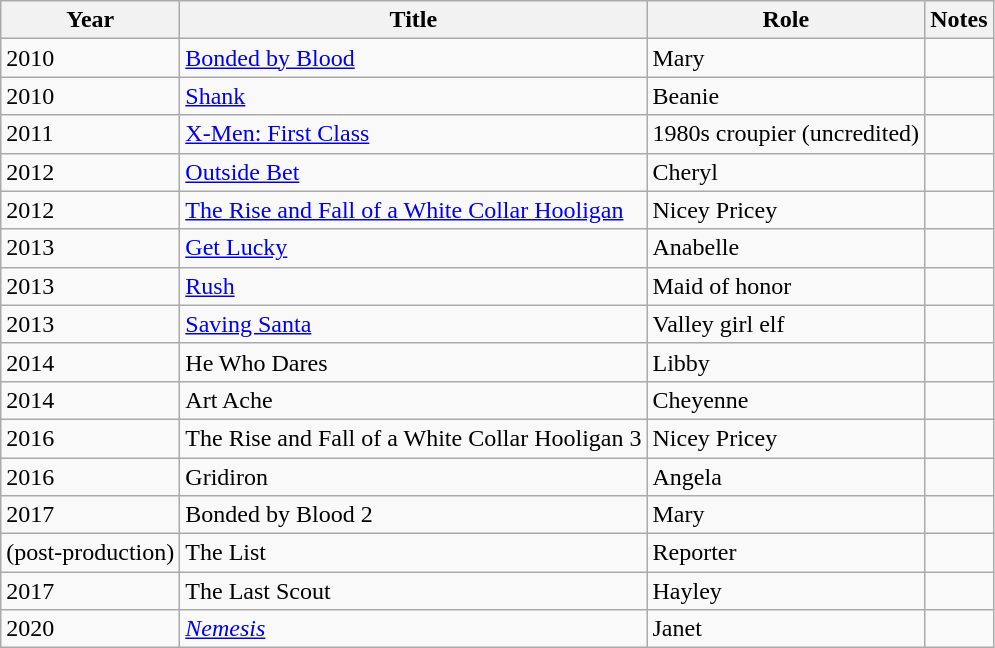<table class="wikitable sortable">
<tr>
<th>Year</th>
<th>Title</th>
<th>Role</th>
<th class="unsortable">Notes</th>
</tr>
<tr>
<td>2010</td>
<td><a href='#'>Bonded by Blood</a></td>
<td>Mary</td>
<td></td>
</tr>
<tr>
<td>2010</td>
<td><a href='#'>Shank</a></td>
<td>Beanie</td>
<td></td>
</tr>
<tr>
<td>2011</td>
<td><a href='#'>X-Men: First Class</a></td>
<td>1980s croupier (uncredited)</td>
<td></td>
</tr>
<tr>
<td>2012</td>
<td><a href='#'>Outside Bet</a></td>
<td>Cheryl</td>
<td></td>
</tr>
<tr>
<td>2012</td>
<td><a href='#'>The Rise and Fall of a White Collar Hooligan</a></td>
<td>Nicey Pricey</td>
<td></td>
</tr>
<tr>
<td>2013</td>
<td><a href='#'>Get Lucky</a></td>
<td>Anabelle</td>
<td></td>
</tr>
<tr>
<td>2013</td>
<td><a href='#'>Rush</a></td>
<td>Maid of honor</td>
<td></td>
</tr>
<tr>
<td>2013</td>
<td><a href='#'>Saving Santa</a></td>
<td>Valley girl elf</td>
<td></td>
</tr>
<tr>
<td>2014</td>
<td>He Who Dares</td>
<td>Libby</td>
<td></td>
</tr>
<tr>
<td>2014</td>
<td>Art Ache</td>
<td>Cheyenne</td>
<td></td>
</tr>
<tr>
<td>2016</td>
<td>The Rise and Fall of a White Collar Hooligan 3</td>
<td>Nicey Pricey</td>
<td></td>
</tr>
<tr>
<td>2016</td>
<td>Gridiron</td>
<td>Angela</td>
<td></td>
</tr>
<tr>
<td>2017</td>
<td>Bonded by Blood 2</td>
<td>Mary</td>
<td></td>
</tr>
<tr>
<td>(post-production)</td>
<td>The List</td>
<td>Reporter</td>
<td></td>
</tr>
<tr>
<td>2017</td>
<td>The Last Scout</td>
<td>Hayley </td>
<td></td>
</tr>
<tr>
<td>2020</td>
<td><em><a href='#'>Nemesis</a></em></td>
<td>Janet</td>
<td></td>
</tr>
</table>
